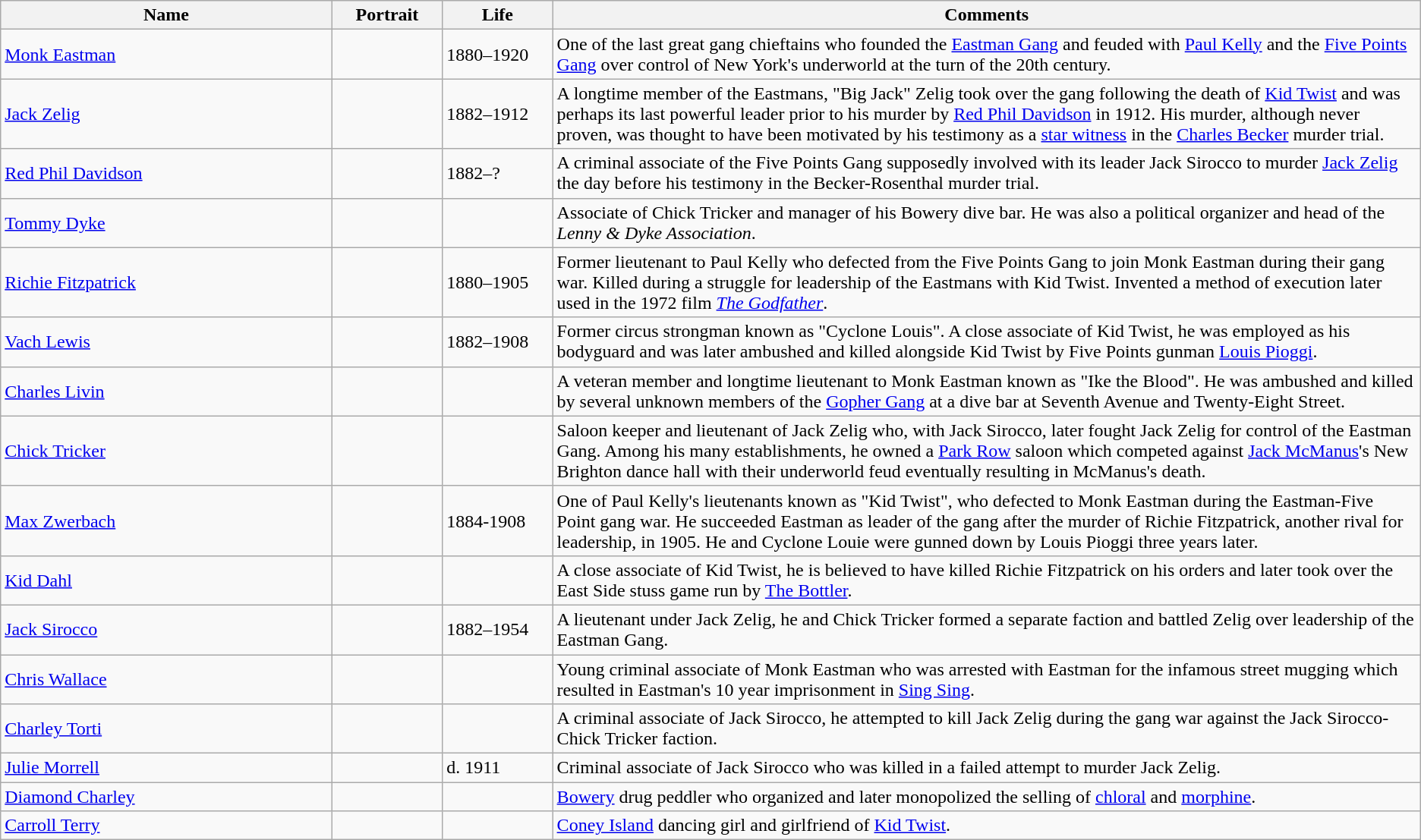<table class=wikitable>
<tr>
<th width="21%">Name</th>
<th width="7%">Portrait</th>
<th width="7%">Life</th>
<th width="55%">Comments</th>
</tr>
<tr>
<td><a href='#'>Monk Eastman</a></td>
<td></td>
<td>1880–1920</td>
<td>One of the last great gang chieftains who founded the <a href='#'>Eastman Gang</a> and feuded with <a href='#'>Paul Kelly</a> and the <a href='#'>Five Points Gang</a> over control of New York's underworld at the turn of the 20th century.</td>
</tr>
<tr>
<td><a href='#'>Jack Zelig</a></td>
<td></td>
<td>1882–1912</td>
<td>A longtime member of the Eastmans, "Big Jack" Zelig took over the gang following the death of <a href='#'>Kid Twist</a> and was perhaps its last powerful leader prior to his murder by <a href='#'>Red Phil Davidson</a> in 1912. His murder, although never proven, was thought to have been motivated by his testimony as a <a href='#'>star witness</a> in the <a href='#'>Charles Becker</a> murder trial.</td>
</tr>
<tr>
<td><a href='#'>Red Phil Davidson</a></td>
<td></td>
<td>1882–?</td>
<td>A criminal associate of the Five Points Gang supposedly involved with its leader Jack Sirocco to murder <a href='#'>Jack Zelig</a> the day before his testimony in the Becker-Rosenthal murder trial.</td>
</tr>
<tr>
<td><a href='#'>Tommy Dyke</a></td>
<td></td>
<td></td>
<td>Associate of Chick Tricker and manager of his Bowery dive bar. He was also a political organizer and head of the <em>Lenny & Dyke Association</em>.</td>
</tr>
<tr>
<td><a href='#'>Richie Fitzpatrick</a></td>
<td></td>
<td>1880–1905</td>
<td>Former lieutenant to Paul Kelly who defected from the Five Points Gang to join Monk Eastman during their gang war. Killed during a struggle for leadership of the Eastmans with Kid Twist. Invented a method of execution later used in the 1972 film <em><a href='#'>The Godfather</a></em>.</td>
</tr>
<tr>
<td><a href='#'>Vach Lewis</a></td>
<td></td>
<td>1882–1908</td>
<td>Former circus strongman known as "Cyclone Louis". A close associate of Kid Twist, he was employed as his bodyguard and was later ambushed and killed alongside Kid Twist by Five Points gunman <a href='#'>Louis Pioggi</a>.</td>
</tr>
<tr>
<td><a href='#'>Charles Livin</a></td>
<td></td>
<td></td>
<td>A veteran member and longtime lieutenant to Monk Eastman known as "Ike the Blood". He was ambushed and killed by several unknown members of the <a href='#'>Gopher Gang</a> at a dive bar at Seventh Avenue and Twenty-Eight Street.</td>
</tr>
<tr>
<td><a href='#'>Chick Tricker</a></td>
<td></td>
<td></td>
<td>Saloon keeper and lieutenant of Jack Zelig who, with Jack Sirocco, later fought Jack Zelig for control of the Eastman Gang. Among his many establishments, he owned a <a href='#'>Park Row</a> saloon which competed against <a href='#'>Jack McManus</a>'s New Brighton dance hall with their underworld feud eventually resulting in McManus's death.</td>
</tr>
<tr>
<td><a href='#'>Max Zwerbach</a></td>
<td></td>
<td>1884-1908</td>
<td>One of Paul Kelly's lieutenants known as "Kid Twist", who defected to Monk Eastman during the Eastman-Five Point gang war. He succeeded Eastman as leader of the gang after the murder of Richie Fitzpatrick, another rival for leadership, in 1905. He and Cyclone Louie were gunned down by Louis Pioggi three years later.</td>
</tr>
<tr>
<td><a href='#'>Kid Dahl</a></td>
<td></td>
<td></td>
<td>A close associate of Kid Twist, he is believed to have killed Richie Fitzpatrick on his orders and later took over the East Side stuss game run by <a href='#'>The Bottler</a>.</td>
</tr>
<tr>
<td><a href='#'>Jack Sirocco</a></td>
<td></td>
<td>1882–1954</td>
<td>A lieutenant under Jack Zelig, he and Chick Tricker formed a separate faction and battled Zelig over leadership of the Eastman Gang.</td>
</tr>
<tr>
<td><a href='#'>Chris Wallace</a></td>
<td></td>
<td></td>
<td>Young criminal associate of Monk Eastman who was arrested with Eastman for the infamous street mugging which resulted in Eastman's 10 year imprisonment in <a href='#'>Sing Sing</a>.</td>
</tr>
<tr>
<td><a href='#'>Charley Torti</a></td>
<td></td>
<td></td>
<td>A criminal associate of Jack Sirocco, he attempted to kill Jack Zelig during the gang war against the Jack Sirocco-Chick Tricker faction.</td>
</tr>
<tr>
<td><a href='#'>Julie Morrell</a></td>
<td></td>
<td>d. 1911</td>
<td>Criminal associate of Jack Sirocco who was killed in a failed attempt to murder Jack Zelig.</td>
</tr>
<tr>
<td><a href='#'>Diamond Charley</a></td>
<td></td>
<td></td>
<td><a href='#'>Bowery</a> drug peddler who organized and later monopolized the selling of <a href='#'>chloral</a> and <a href='#'>morphine</a>.</td>
</tr>
<tr>
<td><a href='#'>Carroll Terry</a></td>
<td></td>
<td></td>
<td><a href='#'>Coney Island</a> dancing girl and girlfriend of <a href='#'>Kid Twist</a>.</td>
</tr>
</table>
